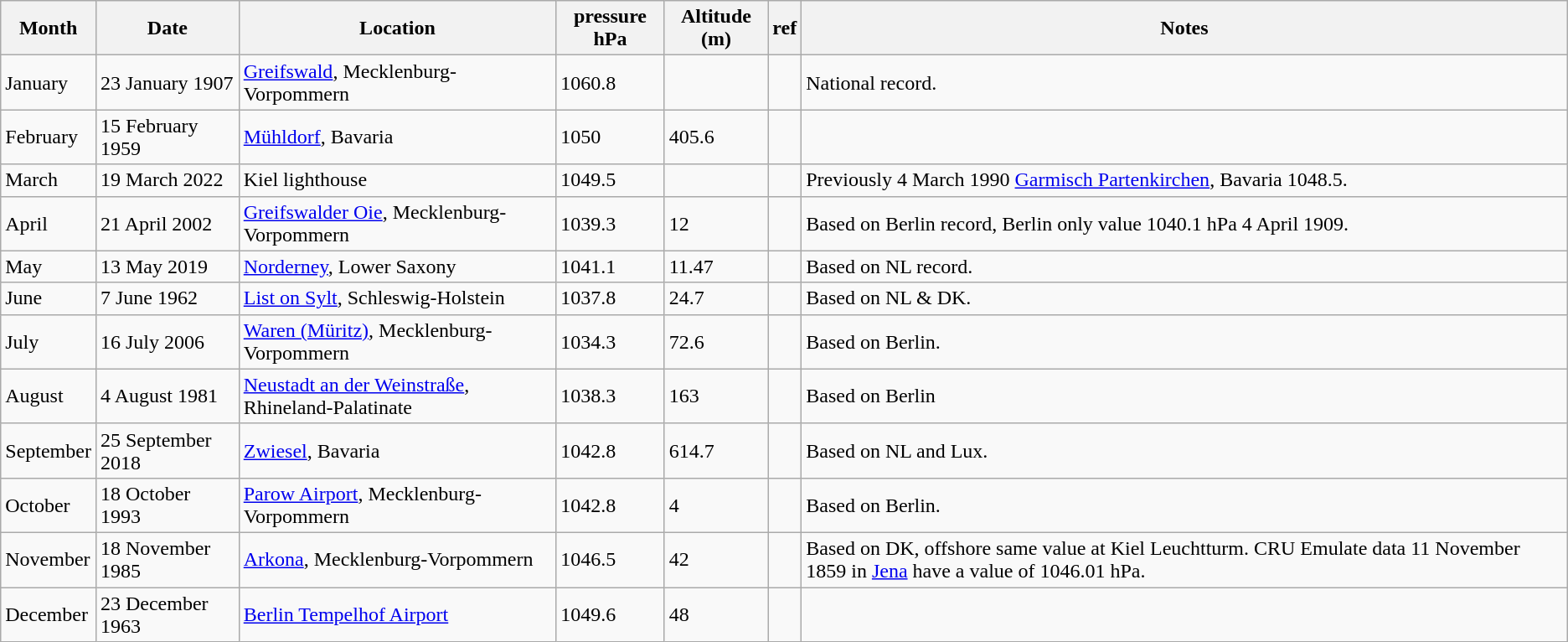<table class="wikitable sortable">
<tr>
<th>Month</th>
<th>Date</th>
<th class="unsortable">Location</th>
<th>pressure hPa</th>
<th>Altitude (m)</th>
<th class="unsortable">ref</th>
<th>Notes</th>
</tr>
<tr>
<td>January</td>
<td>23 January 1907</td>
<td><a href='#'>Greifswald</a>, Mecklenburg-Vorpommern</td>
<td>1060.8</td>
<td></td>
<td></td>
<td>National record.</td>
</tr>
<tr>
<td>February</td>
<td>15 February 1959</td>
<td><a href='#'>Mühldorf</a>, Bavaria</td>
<td>1050</td>
<td>405.6</td>
<td></td>
<td></td>
</tr>
<tr>
<td>March</td>
<td>19 March 2022</td>
<td>Kiel lighthouse</td>
<td>1049.5</td>
<td></td>
<td></td>
<td>Previously 4 March 1990 <a href='#'>Garmisch Partenkirchen</a>, Bavaria 1048.5.</td>
</tr>
<tr>
<td>April</td>
<td>21 April 2002</td>
<td><a href='#'>Greifswalder Oie</a>, Mecklenburg-Vorpommern</td>
<td>1039.3</td>
<td>12</td>
<td></td>
<td>Based on Berlin record, Berlin only value 1040.1 hPa 4 April 1909.</td>
</tr>
<tr>
<td>May</td>
<td>13 May 2019</td>
<td><a href='#'>Norderney</a>, Lower Saxony</td>
<td>1041.1</td>
<td>11.47</td>
<td></td>
<td>Based on NL record.</td>
</tr>
<tr>
<td>June</td>
<td>7 June 1962</td>
<td><a href='#'>List on Sylt</a>, Schleswig-Holstein</td>
<td>1037.8</td>
<td>24.7</td>
<td></td>
<td>Based on NL & DK.</td>
</tr>
<tr>
<td>July</td>
<td>16 July 2006</td>
<td><a href='#'>Waren (Müritz)</a>, Mecklenburg-Vorpommern</td>
<td>1034.3</td>
<td>72.6</td>
<td></td>
<td>Based on Berlin.</td>
</tr>
<tr>
<td>August</td>
<td>4 August 1981</td>
<td><a href='#'>Neustadt an der Weinstraße</a>, Rhineland-Palatinate</td>
<td>1038.3</td>
<td>163</td>
<td></td>
<td>Based on Berlin</td>
</tr>
<tr>
<td>September</td>
<td>25 September 2018</td>
<td><a href='#'>Zwiesel</a>, Bavaria</td>
<td>1042.8</td>
<td>614.7</td>
<td></td>
<td>Based on NL and Lux.</td>
</tr>
<tr>
<td>October</td>
<td>18 October 1993</td>
<td><a href='#'>Parow Airport</a>, Mecklenburg-Vorpommern</td>
<td>1042.8</td>
<td>4</td>
<td></td>
<td>Based on Berlin.</td>
</tr>
<tr>
<td>November</td>
<td>18 November 1985</td>
<td><a href='#'>Arkona</a>, Mecklenburg-Vorpommern</td>
<td>1046.5</td>
<td>42</td>
<td></td>
<td>Based on DK, offshore same value at Kiel Leuchtturm. CRU Emulate data 11 November 1859 in <a href='#'>Jena</a> have a value of 1046.01 hPa.</td>
</tr>
<tr>
<td>December</td>
<td>23 December 1963</td>
<td><a href='#'>Berlin Tempelhof Airport</a></td>
<td>1049.6</td>
<td>48</td>
<td></td>
<td></td>
</tr>
</table>
